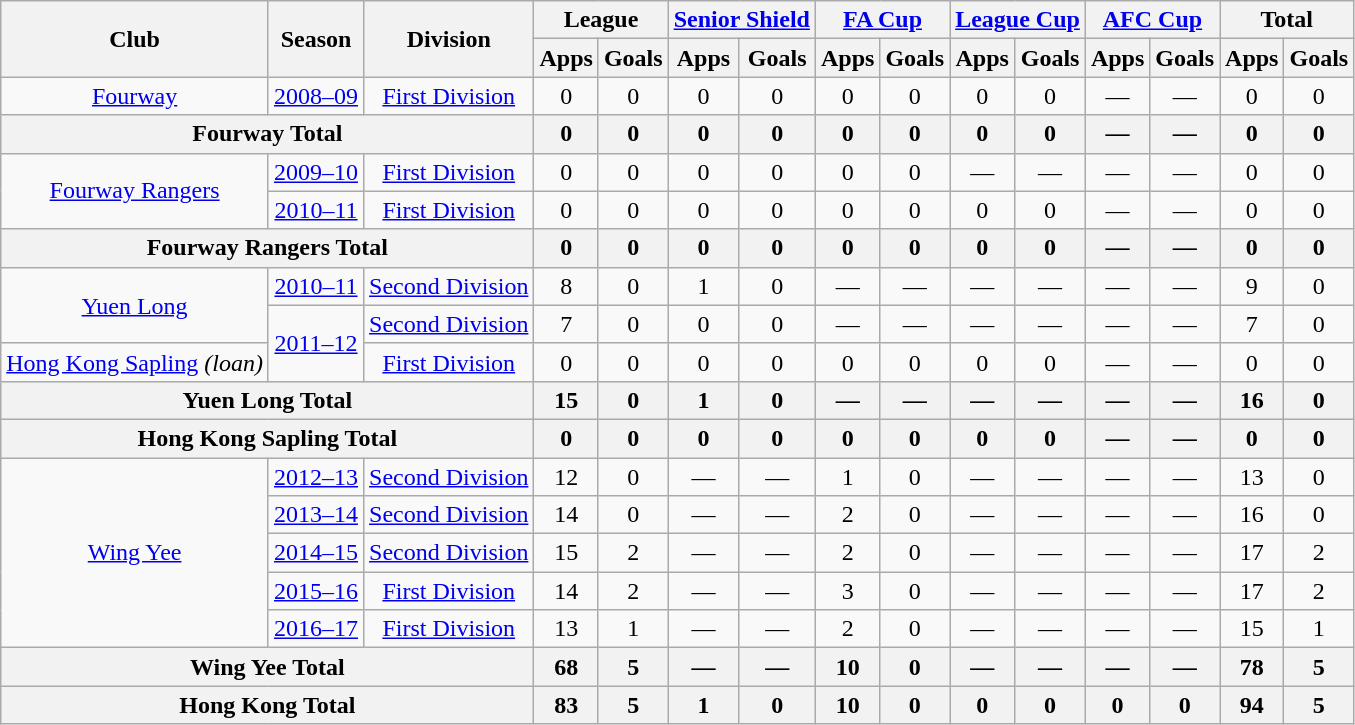<table class="wikitable" style="text-align: center;">
<tr>
<th rowspan="2">Club</th>
<th rowspan="2">Season</th>
<th rowspan="2">Division</th>
<th colspan="2">League</th>
<th colspan="2"><a href='#'>Senior Shield</a></th>
<th colspan="2"><a href='#'>FA Cup</a></th>
<th colspan="2"><a href='#'>League Cup</a></th>
<th colspan="2"><a href='#'>AFC Cup</a></th>
<th colspan="2">Total</th>
</tr>
<tr>
<th>Apps</th>
<th>Goals</th>
<th>Apps</th>
<th>Goals</th>
<th>Apps</th>
<th>Goals</th>
<th>Apps</th>
<th>Goals</th>
<th>Apps</th>
<th>Goals</th>
<th>Apps</th>
<th>Goals</th>
</tr>
<tr>
<td rowspan="1" align="center"><a href='#'>Fourway</a></td>
<td><a href='#'>2008–09</a></td>
<td><a href='#'>First Division</a></td>
<td>0</td>
<td>0</td>
<td>0</td>
<td>0</td>
<td>0</td>
<td>0</td>
<td>0</td>
<td>0</td>
<td>—</td>
<td>—</td>
<td>0</td>
<td>0</td>
</tr>
<tr>
<th colspan="3">Fourway Total</th>
<th>0</th>
<th>0</th>
<th>0</th>
<th>0</th>
<th>0</th>
<th>0</th>
<th>0</th>
<th>0</th>
<th>—</th>
<th>—</th>
<th>0</th>
<th>0</th>
</tr>
<tr>
<td rowspan="2" align="center"><a href='#'>Fourway Rangers</a></td>
<td><a href='#'>2009–10</a></td>
<td><a href='#'>First Division</a></td>
<td>0</td>
<td>0</td>
<td>0</td>
<td>0</td>
<td>0</td>
<td>0</td>
<td>—</td>
<td>—</td>
<td>—</td>
<td>—</td>
<td>0</td>
<td>0</td>
</tr>
<tr>
<td><a href='#'>2010–11</a></td>
<td><a href='#'>First Division</a></td>
<td>0</td>
<td>0</td>
<td>0</td>
<td>0</td>
<td>0</td>
<td>0</td>
<td>0</td>
<td>0</td>
<td>—</td>
<td>—</td>
<td>0</td>
<td>0</td>
</tr>
<tr>
<th colspan="3">Fourway Rangers Total</th>
<th>0</th>
<th>0</th>
<th>0</th>
<th>0</th>
<th>0</th>
<th>0</th>
<th>0</th>
<th>0</th>
<th>—</th>
<th>—</th>
<th>0</th>
<th>0</th>
</tr>
<tr>
<td rowspan="2" align="center"><a href='#'>Yuen Long</a></td>
<td><a href='#'>2010–11</a></td>
<td><a href='#'>Second Division</a></td>
<td>8</td>
<td>0</td>
<td>1</td>
<td>0</td>
<td>—</td>
<td>—</td>
<td>—</td>
<td>—</td>
<td>—</td>
<td>—</td>
<td>9</td>
<td>0</td>
</tr>
<tr>
<td rowspan="2"><a href='#'>2011–12</a></td>
<td rowspan="1"><a href='#'>Second Division</a></td>
<td>7</td>
<td>0</td>
<td>0</td>
<td>0</td>
<td>—</td>
<td>—</td>
<td>—</td>
<td>—</td>
<td>—</td>
<td>—</td>
<td>7</td>
<td>0</td>
</tr>
<tr>
<td rowspan="1" align="center"><a href='#'>Hong Kong Sapling</a> <em>(loan)</em></td>
<td rowspan="1"><a href='#'>First Division</a></td>
<td>0</td>
<td>0</td>
<td>0</td>
<td>0</td>
<td>0</td>
<td>0</td>
<td>0</td>
<td>0</td>
<td>—</td>
<td>—</td>
<td>0</td>
<td>0</td>
</tr>
<tr>
<th colspan="3">Yuen Long Total</th>
<th>15</th>
<th>0</th>
<th>1</th>
<th>0</th>
<th>—</th>
<th>—</th>
<th>—</th>
<th>—</th>
<th>—</th>
<th>—</th>
<th>16</th>
<th>0</th>
</tr>
<tr>
<th colspan="3">Hong Kong Sapling Total</th>
<th>0</th>
<th>0</th>
<th>0</th>
<th>0</th>
<th>0</th>
<th>0</th>
<th>0</th>
<th>0</th>
<th>—</th>
<th>—</th>
<th>0</th>
<th>0</th>
</tr>
<tr>
<td rowspan="5" align="center"><a href='#'>Wing Yee</a></td>
<td><a href='#'>2012–13</a></td>
<td><a href='#'>Second Division</a></td>
<td>12</td>
<td>0</td>
<td>—</td>
<td>—</td>
<td>1</td>
<td>0</td>
<td>—</td>
<td>—</td>
<td>—</td>
<td>—</td>
<td>13</td>
<td>0</td>
</tr>
<tr>
<td><a href='#'>2013–14</a></td>
<td><a href='#'>Second Division</a></td>
<td>14</td>
<td>0</td>
<td>—</td>
<td>—</td>
<td>2</td>
<td>0</td>
<td>—</td>
<td>—</td>
<td>—</td>
<td>—</td>
<td>16</td>
<td>0</td>
</tr>
<tr>
<td><a href='#'>2014–15</a></td>
<td><a href='#'>Second Division</a></td>
<td>15</td>
<td>2</td>
<td>—</td>
<td>—</td>
<td>2</td>
<td>0</td>
<td>—</td>
<td>—</td>
<td>—</td>
<td>—</td>
<td>17</td>
<td>2</td>
</tr>
<tr>
<td><a href='#'>2015–16</a></td>
<td><a href='#'>First Division</a></td>
<td>14</td>
<td>2</td>
<td>—</td>
<td>—</td>
<td>3</td>
<td>0</td>
<td>—</td>
<td>—</td>
<td>—</td>
<td>—</td>
<td>17</td>
<td>2</td>
</tr>
<tr>
<td><a href='#'>2016–17</a></td>
<td><a href='#'>First Division</a></td>
<td>13</td>
<td>1</td>
<td>—</td>
<td>—</td>
<td>2</td>
<td>0</td>
<td>—</td>
<td>—</td>
<td>—</td>
<td>—</td>
<td>15</td>
<td>1</td>
</tr>
<tr>
<th colspan="3">Wing Yee Total</th>
<th>68</th>
<th>5</th>
<th>—</th>
<th>—</th>
<th>10</th>
<th>0</th>
<th>—</th>
<th>—</th>
<th>—</th>
<th>—</th>
<th>78</th>
<th>5</th>
</tr>
<tr>
<th colspan="3">Hong Kong Total</th>
<th>83</th>
<th>5</th>
<th>1</th>
<th>0</th>
<th>10</th>
<th>0</th>
<th>0</th>
<th>0</th>
<th>0</th>
<th>0</th>
<th>94</th>
<th>5</th>
</tr>
</table>
